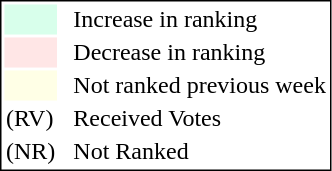<table style="border:1px solid black;">
<tr>
<td style="background:#D8FFEB; width:20px;"></td>
<td> </td>
<td>Increase in ranking</td>
</tr>
<tr>
<td style="background:#FFE6E6; width:20px;"></td>
<td> </td>
<td>Decrease in ranking</td>
</tr>
<tr>
<td style="background:#FFFFE6; width:20px;"></td>
<td> </td>
<td>Not ranked previous week</td>
</tr>
<tr>
<td>(RV)</td>
<td> </td>
<td>Received Votes</td>
</tr>
<tr>
<td>(NR)</td>
<td> </td>
<td>Not Ranked</td>
</tr>
</table>
